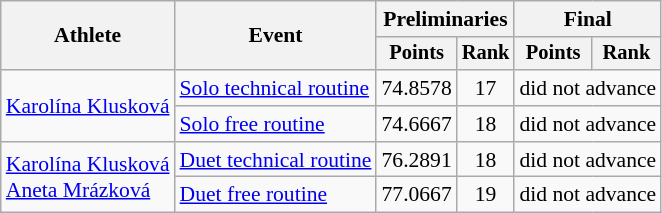<table class="wikitable" style="text-align:center; font-size:90%">
<tr>
<th rowspan="2">Athlete</th>
<th rowspan="2">Event</th>
<th colspan="2">Preliminaries</th>
<th colspan="2">Final</th>
</tr>
<tr style="font-size:95%">
<th>Points</th>
<th>Rank</th>
<th>Points</th>
<th>Rank</th>
</tr>
<tr>
<td align=left rowspan=2><a href='#'>Karolína Klusková</a></td>
<td align=left><a href='#'>Solo technical routine</a></td>
<td>74.8578</td>
<td>17</td>
<td colspan=2>did not advance</td>
</tr>
<tr>
<td align=left><a href='#'>Solo free routine</a></td>
<td>74.6667</td>
<td>18</td>
<td colspan=2>did not advance</td>
</tr>
<tr>
<td rowspan=2 align=left><a href='#'>Karolína Klusková</a><br><a href='#'>Aneta Mrázková</a></td>
<td align=left><a href='#'>Duet technical routine</a></td>
<td>76.2891</td>
<td>18</td>
<td colspan=2>did not advance</td>
</tr>
<tr>
<td align=left><a href='#'>Duet free routine</a></td>
<td>77.0667</td>
<td>19</td>
<td colspan=2>did not advance</td>
</tr>
</table>
